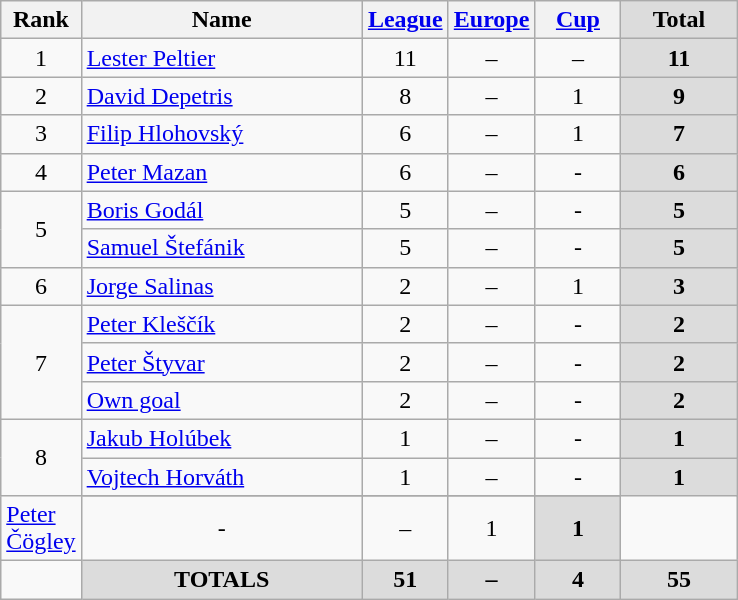<table class="wikitable" style="text-align: center;">
<tr>
<th width=40>Rank</th>
<th width=180>Name</th>
<th width=50><a href='#'>League</a></th>
<th width=50><a href='#'>Europe</a></th>
<th width=50><a href='#'>Cup</a></th>
<th width=70 style="background: #DCDCDC">Total</th>
</tr>
<tr>
<td rowspan=1>1</td>
<td style="text-align:left;"> <a href='#'>Lester Peltier</a></td>
<td>11</td>
<td>–</td>
<td>–</td>
<th style="background: #DCDCDC"><strong>11</strong></th>
</tr>
<tr>
<td rowspan=1>2</td>
<td style="text-align:left;"> <a href='#'>David Depetris</a></td>
<td>8</td>
<td>–</td>
<td>1</td>
<th style="background: #DCDCDC"><strong>9</strong></th>
</tr>
<tr>
<td rowspan=1>3</td>
<td style="text-align:left;"> <a href='#'>Filip Hlohovský</a></td>
<td>6</td>
<td>–</td>
<td>1</td>
<th style="background: #DCDCDC"><strong>7</strong></th>
</tr>
<tr>
<td rowspan=1>4</td>
<td style="text-align:left;"> <a href='#'>Peter Mazan</a></td>
<td>6</td>
<td>–</td>
<td>-</td>
<th style="background: #DCDCDC"><strong>6</strong></th>
</tr>
<tr>
<td rowspan=2>5</td>
<td style="text-align:left;"> <a href='#'>Boris Godál</a></td>
<td>5</td>
<td>–</td>
<td>-</td>
<th style="background: #DCDCDC"><strong>5</strong></th>
</tr>
<tr>
<td style="text-align:left;"> <a href='#'>Samuel Štefánik</a></td>
<td>5</td>
<td>–</td>
<td>-</td>
<th style="background: #DCDCDC"><strong>5</strong></th>
</tr>
<tr>
<td rowspan=1>6</td>
<td style="text-align:left;"> <a href='#'>Jorge Salinas</a></td>
<td>2</td>
<td>–</td>
<td>1</td>
<th style="background: #DCDCDC"><strong>3</strong></th>
</tr>
<tr>
<td rowspan=3>7</td>
<td style="text-align:left;"> <a href='#'>Peter Kleščík</a></td>
<td>2</td>
<td>–</td>
<td>-</td>
<th style="background: #DCDCDC"><strong>2</strong></th>
</tr>
<tr>
<td style="text-align:left;"> <a href='#'>Peter Štyvar</a></td>
<td>2</td>
<td>–</td>
<td>-</td>
<th style="background: #DCDCDC"><strong>2</strong></th>
</tr>
<tr>
<td style="text-align:left;"><a href='#'>Own goal</a></td>
<td>2</td>
<td>–</td>
<td>-</td>
<th style="background: #DCDCDC"><strong>2</strong></th>
</tr>
<tr>
<td rowspan=3>8</td>
<td style="text-align:left;"> <a href='#'>Jakub Holúbek</a></td>
<td>1</td>
<td>–</td>
<td>-</td>
<th style="background: #DCDCDC"><strong>1</strong></th>
</tr>
<tr>
<td style="text-align:left;"> <a href='#'>Vojtech Horváth</a></td>
<td>1</td>
<td>–</td>
<td>-</td>
<th style="background: #DCDCDC"><strong>1</strong></th>
</tr>
<tr>
</tr>
<tr>
<td style="text-align:left;"> <a href='#'>Peter Čögley</a></td>
<td>-</td>
<td>–</td>
<td>1</td>
<th style="background: #DCDCDC"><strong>1</strong></th>
</tr>
<tr>
<td></td>
<th style="background: #DCDCDC"><strong>TOTALS</strong></th>
<th style="background: #DCDCDC"><strong>51</strong></th>
<th style="background: #DCDCDC"><strong>–</strong></th>
<th style="background: #DCDCDC"><strong>4</strong></th>
<th style="background: #DCDCDC"><strong>55</strong></th>
</tr>
</table>
